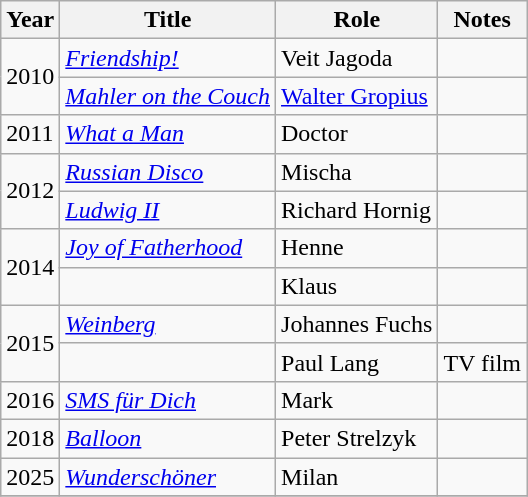<table class="wikitable sortable">
<tr>
<th>Year</th>
<th>Title</th>
<th>Role</th>
<th class="unsortable">Notes</th>
</tr>
<tr>
<td rowspan=2>2010</td>
<td><em><a href='#'>Friendship!</a></em></td>
<td>Veit Jagoda</td>
<td></td>
</tr>
<tr>
<td><em><a href='#'>Mahler on the Couch</a></em></td>
<td><a href='#'>Walter Gropius</a></td>
<td></td>
</tr>
<tr>
<td>2011</td>
<td><em><a href='#'>What a Man</a></em></td>
<td>Doctor</td>
<td></td>
</tr>
<tr>
<td rowspan=2>2012</td>
<td><em><a href='#'>Russian Disco</a></em></td>
<td>Mischa</td>
<td></td>
</tr>
<tr>
<td><em><a href='#'>Ludwig II</a></em></td>
<td>Richard Hornig</td>
<td></td>
</tr>
<tr>
<td rowspan=2>2014</td>
<td><em><a href='#'>Joy of Fatherhood</a></em></td>
<td>Henne</td>
<td></td>
</tr>
<tr>
<td><em></em></td>
<td>Klaus</td>
<td></td>
</tr>
<tr>
<td rowspan=2>2015</td>
<td><em><a href='#'>Weinberg</a></em></td>
<td>Johannes Fuchs</td>
<td></td>
</tr>
<tr>
<td><em></em></td>
<td>Paul Lang</td>
<td>TV film</td>
</tr>
<tr>
<td>2016</td>
<td><em><a href='#'>SMS für Dich</a></em></td>
<td>Mark</td>
<td></td>
</tr>
<tr>
<td>2018</td>
<td><em><a href='#'>Balloon</a></em></td>
<td>Peter Strelzyk</td>
<td></td>
</tr>
<tr>
<td>2025</td>
<td><em><a href='#'>Wunderschöner</a></em></td>
<td>Milan</td>
<td></td>
</tr>
<tr>
</tr>
</table>
